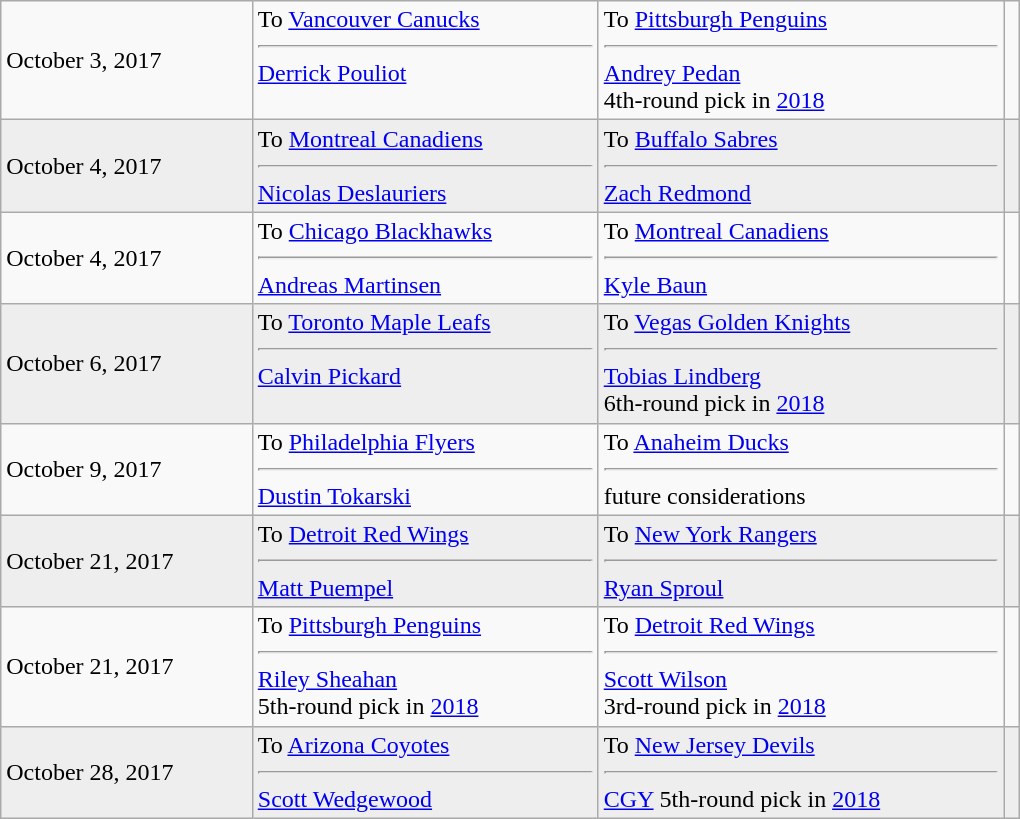<table class="wikitable" style="border:1px solid #999999; width:680px;">
<tr>
<td>October 3, 2017</td>
<td valign="top">To <a href='#'>Vancouver Canucks</a><hr><a href='#'>Derrick Pouliot</a></td>
<td valign="top">To <a href='#'>Pittsburgh Penguins</a><hr><a href='#'>Andrey Pedan</a><br>4th-round pick in <a href='#'>2018</a></td>
<td></td>
</tr>
<tr bgcolor="eeeeee">
<td>October 4, 2017</td>
<td valign="top">To <a href='#'>Montreal Canadiens</a><hr><a href='#'>Nicolas Deslauriers</a></td>
<td valign="top">To <a href='#'>Buffalo Sabres</a><hr><a href='#'>Zach Redmond</a></td>
<td></td>
</tr>
<tr>
<td>October 4, 2017</td>
<td valign="top">To <a href='#'>Chicago Blackhawks</a><hr><a href='#'>Andreas Martinsen</a></td>
<td valign="top">To <a href='#'>Montreal Canadiens</a><hr><a href='#'>Kyle Baun</a></td>
<td></td>
</tr>
<tr bgcolor="eeeeee">
<td>October 6, 2017</td>
<td valign="top">To <a href='#'>Toronto Maple Leafs</a><hr><a href='#'>Calvin Pickard</a></td>
<td valign="top">To <a href='#'>Vegas Golden Knights</a><hr><a href='#'>Tobias Lindberg</a><br>6th-round pick in <a href='#'>2018</a></td>
<td></td>
</tr>
<tr>
<td>October 9, 2017</td>
<td>To <a href='#'>Philadelphia Flyers</a><hr><a href='#'>Dustin Tokarski</a></td>
<td>To <a href='#'>Anaheim Ducks</a><hr><span>future considerations</span></td>
<td></td>
</tr>
<tr bgcolor="eeeeee">
<td>October 21, 2017</td>
<td valign="top">To <a href='#'>Detroit Red Wings</a><hr><a href='#'>Matt Puempel</a></td>
<td valign="top">To <a href='#'>New York Rangers</a><hr><a href='#'>Ryan Sproul</a></td>
<td></td>
</tr>
<tr>
<td>October 21, 2017</td>
<td valign="top">To <a href='#'>Pittsburgh Penguins</a><hr><a href='#'>Riley Sheahan</a><br>5th-round pick in <a href='#'>2018</a></td>
<td valign="top">To <a href='#'>Detroit Red Wings</a><hr><a href='#'>Scott Wilson</a><br>3rd-round pick in <a href='#'>2018</a></td>
<td></td>
</tr>
<tr bgcolor="eeeeee">
<td>October 28, 2017</td>
<td>To <a href='#'>Arizona Coyotes</a><hr><a href='#'>Scott Wedgewood</a></td>
<td>To <a href='#'>New Jersey Devils</a><hr><a href='#'>CGY</a> 5th-round pick in <a href='#'>2018</a></td>
<td></td>
</tr>
</table>
